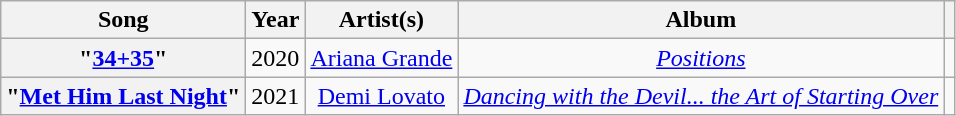<table class="wikitable plainrowheaders" style="text-align:center;">
<tr>
<th scope="col">Song</th>
<th scope="col">Year</th>
<th scope="col">Artist(s)</th>
<th scope="col">Album</th>
<th scope="col"></th>
</tr>
<tr>
<th scope="row">"<a href='#'>34+35</a>"</th>
<td>2020</td>
<td><a href='#'>Ariana Grande</a></td>
<td><em><a href='#'>Positions</a></em></td>
<td></td>
</tr>
<tr>
<th scope="row">"<a href='#'>Met Him Last Night</a>"</th>
<td>2021</td>
<td><a href='#'>Demi Lovato</a></td>
<td><em><a href='#'>Dancing with the Devil... the Art of Starting Over</a></em></td>
<td></td>
</tr>
</table>
